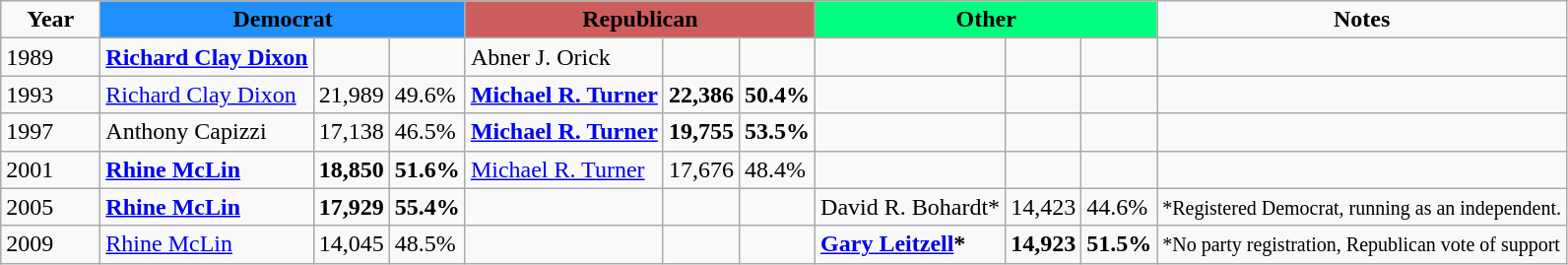<table class="wikitable">
<tr>
<td width=60px                    align=center><strong>Year</strong></td>
<td colspan=3 bgcolor=DodgerBlue  align=center><strong>Democrat</strong></td>
<td colspan=3 bgcolor=IndianRed   align=center><strong>Republican</strong></td>
<td colspan=3 bgcolor=SpringGreen align=center><strong>Other</strong></td>
<td align=center><strong>Notes</strong></td>
</tr>
<tr>
<td>1989</td>
<td><strong><a href='#'>Richard Clay Dixon</a></strong></td>
<td></td>
<td></td>
<td>Abner J. Orick</td>
<td></td>
<td></td>
<td> </td>
<td></td>
<td></td>
<td></td>
</tr>
<tr>
<td>1993</td>
<td><a href='#'>Richard Clay Dixon</a></td>
<td>21,989</td>
<td>49.6%</td>
<td><strong><a href='#'>Michael R. Turner</a></strong></td>
<td><strong>22,386</strong></td>
<td><strong>50.4%</strong></td>
<td> </td>
<td></td>
<td></td>
<td></td>
</tr>
<tr>
<td>1997</td>
<td>Anthony Capizzi</td>
<td>17,138</td>
<td>46.5%</td>
<td><strong><a href='#'>Michael R. Turner</a></strong></td>
<td><strong>19,755</strong></td>
<td><strong>53.5%</strong></td>
<td> </td>
<td></td>
<td></td>
<td></td>
</tr>
<tr>
<td>2001</td>
<td><strong><a href='#'>Rhine McLin</a></strong></td>
<td><strong>18,850</strong></td>
<td><strong>51.6%</strong></td>
<td><a href='#'>Michael R. Turner</a></td>
<td>17,676</td>
<td>48.4%</td>
<td> </td>
<td></td>
<td></td>
<td></td>
</tr>
<tr>
<td>2005</td>
<td><strong><a href='#'>Rhine McLin</a></strong></td>
<td><strong>17,929</strong></td>
<td><strong>55.4%</strong></td>
<td> </td>
<td></td>
<td></td>
<td>David R. Bohardt*</td>
<td>14,423</td>
<td>44.6%</td>
<td><small>*Registered Democrat, running as an independent.</small></td>
</tr>
<tr>
<td>2009</td>
<td><a href='#'>Rhine McLin</a></td>
<td>14,045</td>
<td>48.5%</td>
<td> </td>
<td></td>
<td></td>
<td><strong><a href='#'>Gary Leitzell</a>*</strong></td>
<td><strong>14,923</strong></td>
<td><strong>51.5%</strong></td>
<td><small>*No party registration, Republican vote of support</small></td>
</tr>
</table>
